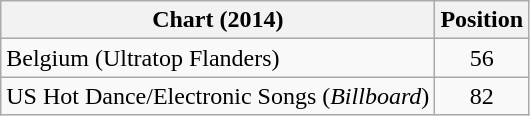<table class="wikitable sortable">
<tr>
<th scope="col">Chart (2014)</th>
<th scope="col">Position</th>
</tr>
<tr>
<td>Belgium (Ultratop Flanders)</td>
<td style="text-align:center;">56</td>
</tr>
<tr>
<td>US Hot Dance/Electronic Songs (<em>Billboard</em>)</td>
<td style="text-align:center;">82</td>
</tr>
</table>
